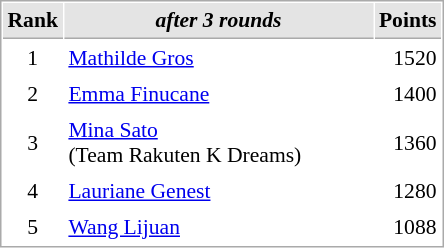<table cellspacing="1" cellpadding="3" style="border:1px solid #aaa; font-size:90%;">
<tr style="background:#e4e4e4;">
<th style="border-bottom:1px solid #aaa; width:10px;">Rank</th>
<th style="border-bottom:1px solid #aaa; width:200px; white-space:nowrap;"><em>after 3 rounds</em></th>
<th style="border-bottom:1px solid #aaa; width:20px;">Points</th>
</tr>
<tr>
<td align=center>1</td>
<td> <a href='#'>Mathilde Gros</a></td>
<td align=right>1520</td>
</tr>
<tr>
<td align=center>2</td>
<td> <a href='#'>Emma Finucane</a></td>
<td align=right>1400</td>
</tr>
<tr>
<td align=center>3</td>
<td> <a href='#'>Mina Sato</a><br>(Team Rakuten K Dreams)</td>
<td align=right>1360</td>
</tr>
<tr>
<td align=center>4</td>
<td> <a href='#'>Lauriane Genest</a></td>
<td align=right>1280</td>
</tr>
<tr>
<td align=center>5</td>
<td> <a href='#'>Wang Lijuan</a></td>
<td align=right>1088</td>
</tr>
</table>
